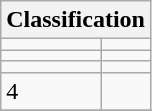<table class="wikitable" font-size: 90%;>
<tr>
<th colspan=2>Classification</th>
</tr>
<tr valign="top">
<td></td>
<td></td>
</tr>
<tr>
<td></td>
<td></td>
</tr>
<tr>
<td></td>
<td></td>
</tr>
<tr>
<td>4</td>
<td></td>
</tr>
<tr>
</tr>
</table>
